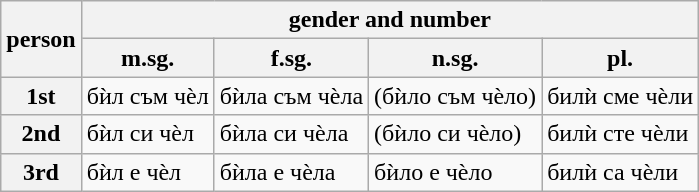<table class="wikitable">
<tr>
<th rowspan="2">person</th>
<th colspan="4">gender and number</th>
</tr>
<tr>
<th>m.sg.</th>
<th>f.sg.</th>
<th>n.sg.</th>
<th>pl.</th>
</tr>
<tr>
<th>1st</th>
<td>бѝл съм чѐл</td>
<td>бѝлa съм чѐлa</td>
<td>(бѝлo съм чѐлo)</td>
<td>билѝ сме чѐли</td>
</tr>
<tr>
<th>2nd</th>
<td>бѝл си чѐл</td>
<td>бѝлa си чѐлa</td>
<td>(бѝлo си чѐлo)</td>
<td>билѝ сте чѐли</td>
</tr>
<tr>
<th>3rd</th>
<td>бѝл е чѐл</td>
<td>бѝлa е чѐлa</td>
<td>бѝлo е чѐлo</td>
<td>билѝ са чѐли</td>
</tr>
</table>
